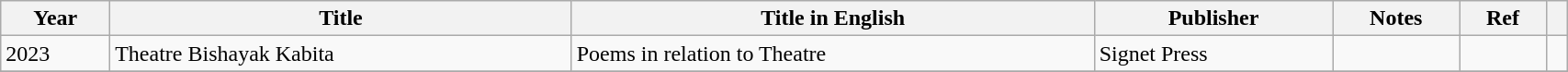<table class="wikitable sortable" width=90%;>
<tr>
<th>Year</th>
<th>Title</th>
<th>Title in English</th>
<th>Publisher</th>
<th>Notes</th>
<th>Ref</th>
<th></th>
</tr>
<tr>
<td>2023</td>
<td>Theatre Bishayak Kabita</td>
<td>Poems in relation to Theatre</td>
<td>Signet Press</td>
<td></td>
<td></td>
<td></td>
</tr>
<tr>
</tr>
</table>
